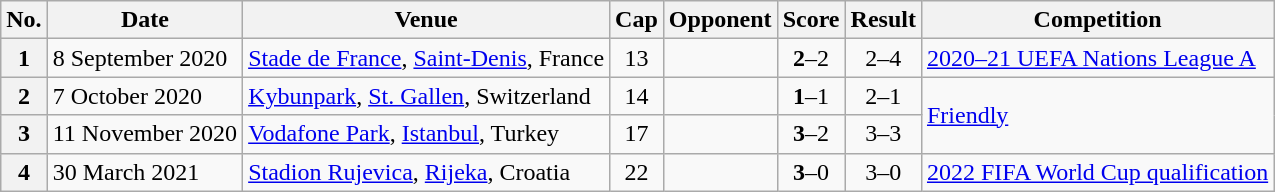<table class="wikitable sortable">
<tr>
<th>No.</th>
<th>Date</th>
<th>Venue</th>
<th>Cap</th>
<th>Opponent</th>
<th>Score</th>
<th>Result</th>
<th>Competition</th>
</tr>
<tr>
<th align=center>1</th>
<td>8 September 2020</td>
<td><a href='#'>Stade de France</a>, <a href='#'>Saint-Denis</a>, France</td>
<td align=center>13</td>
<td></td>
<td align=center><strong>2</strong>–2</td>
<td align=center>2–4</td>
<td><a href='#'>2020–21 UEFA Nations League A</a></td>
</tr>
<tr>
<th align=center>2</th>
<td>7 October 2020</td>
<td><a href='#'>Kybunpark</a>, <a href='#'>St. Gallen</a>, Switzerland</td>
<td align=center>14</td>
<td></td>
<td align=center><strong>1</strong>–1</td>
<td align=center>2–1</td>
<td rowspan=2><a href='#'>Friendly</a></td>
</tr>
<tr>
<th align=center>3</th>
<td>11 November 2020</td>
<td><a href='#'>Vodafone Park</a>, <a href='#'>Istanbul</a>, Turkey</td>
<td align=center>17</td>
<td></td>
<td align=center><strong>3</strong>–2</td>
<td align=center>3–3</td>
</tr>
<tr>
<th align=center>4</th>
<td>30 March 2021</td>
<td><a href='#'>Stadion Rujevica</a>, <a href='#'>Rijeka</a>, Croatia</td>
<td align=center>22</td>
<td></td>
<td align=center><strong>3</strong>–0</td>
<td align=center>3–0</td>
<td><a href='#'>2022 FIFA World Cup qualification</a></td>
</tr>
</table>
